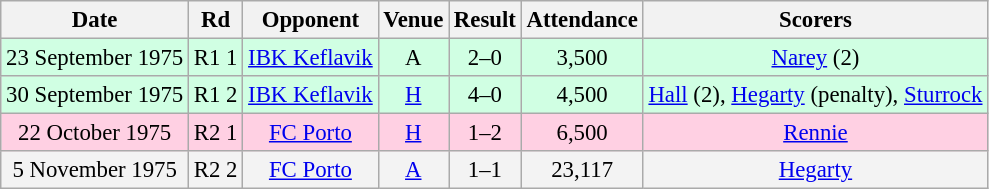<table class="wikitable sortable" style="font-size:95%; text-align:center">
<tr>
<th>Date</th>
<th>Rd</th>
<th>Opponent</th>
<th>Venue</th>
<th>Result</th>
<th>Attendance</th>
<th>Scorers</th>
</tr>
<tr bgcolor = "#d0ffe3">
<td>23 September 1975</td>
<td>R1 1</td>
<td> <a href='#'>IBK Keflavik</a></td>
<td>A</td>
<td>2–0</td>
<td>3,500</td>
<td><a href='#'>Narey</a> (2)</td>
</tr>
<tr bgcolor = "#d0ffe3">
<td>30 September 1975</td>
<td>R1 2</td>
<td> <a href='#'>IBK Keflavik</a></td>
<td><a href='#'>H</a></td>
<td>4–0</td>
<td>4,500</td>
<td><a href='#'>Hall</a> (2), <a href='#'>Hegarty</a> (penalty), <a href='#'>Sturrock</a></td>
</tr>
<tr bgcolor = "#ffd0e3">
<td>22 October 1975</td>
<td>R2 1</td>
<td> <a href='#'>FC Porto</a></td>
<td><a href='#'>H</a></td>
<td>1–2</td>
<td>6,500</td>
<td><a href='#'>Rennie</a></td>
</tr>
<tr bgcolor = "#f3f3f3">
<td>5 November 1975</td>
<td>R2 2</td>
<td> <a href='#'>FC Porto</a></td>
<td><a href='#'>A</a></td>
<td>1–1</td>
<td>23,117</td>
<td><a href='#'>Hegarty</a></td>
</tr>
</table>
